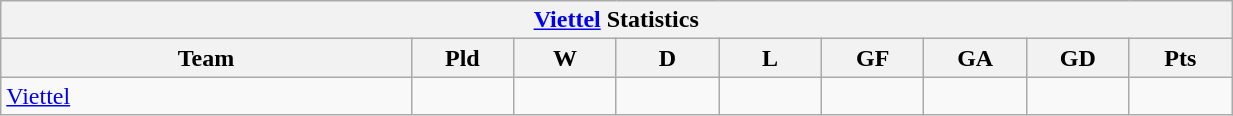<table width=65% class="wikitable" style="text-align:">
<tr>
<th colspan=9><a href='#'>Viettel</a> Statistics</th>
</tr>
<tr>
<th width=20%>Team</th>
<th width=5%>Pld</th>
<th width=5%>W</th>
<th width=5%>D</th>
<th width=5%>L</th>
<th width=5%>GF</th>
<th width=5%>GA</th>
<th width=5%>GD</th>
<th width=5%>Pts</th>
</tr>
<tr>
<td> <a href='#'>Viettel</a></td>
<td></td>
<td></td>
<td></td>
<td></td>
<td></td>
<td></td>
<td></td>
<td></td>
</tr>
</table>
